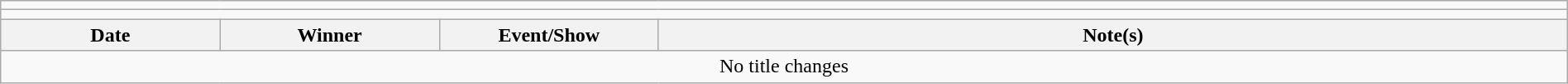<table class="wikitable" style="text-align:center; width:100%;">
<tr>
<td colspan="5"></td>
</tr>
<tr>
<td colspan="5"><strong></strong></td>
</tr>
<tr>
<th width=14%>Date</th>
<th width=14%>Winner</th>
<th width=14%>Event/Show</th>
<th width=58%>Note(s)</th>
</tr>
<tr>
<td colspan="5">No title changes</td>
</tr>
</table>
